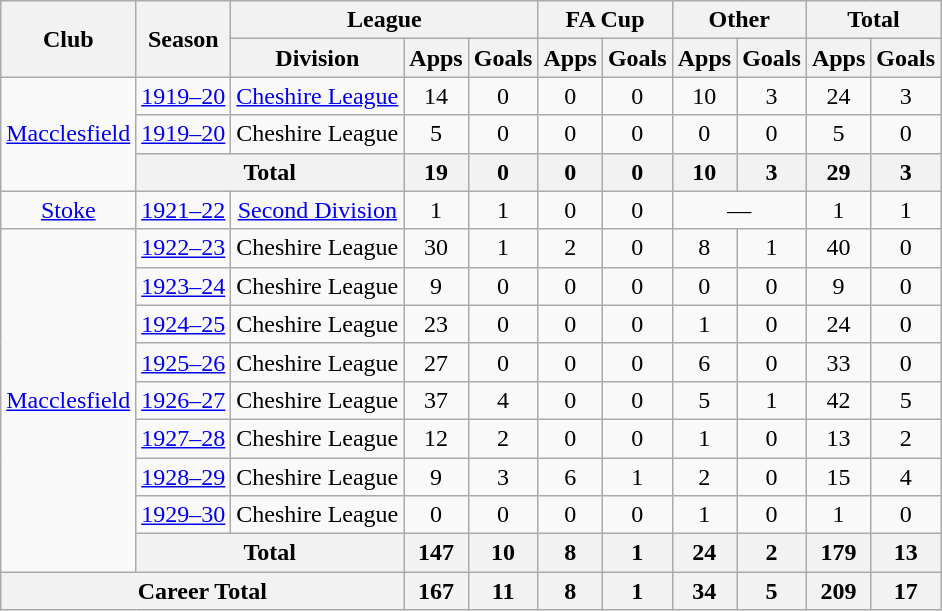<table class="wikitable" style="text-align: center;">
<tr>
<th rowspan="2">Club</th>
<th rowspan="2">Season</th>
<th colspan="3">League</th>
<th colspan="2">FA Cup</th>
<th colspan="2">Other</th>
<th colspan="2">Total</th>
</tr>
<tr>
<th>Division</th>
<th>Apps</th>
<th>Goals</th>
<th>Apps</th>
<th>Goals</th>
<th>Apps</th>
<th>Goals</th>
<th>Apps</th>
<th>Goals</th>
</tr>
<tr>
<td rowspan=3><a href='#'>Macclesfield</a></td>
<td><a href='#'>1919–20</a></td>
<td><a href='#'>Cheshire League</a></td>
<td>14</td>
<td>0</td>
<td>0</td>
<td>0</td>
<td>10</td>
<td>3</td>
<td>24</td>
<td>3</td>
</tr>
<tr>
<td><a href='#'>1919–20</a></td>
<td>Cheshire League</td>
<td>5</td>
<td>0</td>
<td>0</td>
<td>0</td>
<td>0</td>
<td>0</td>
<td>5</td>
<td>0</td>
</tr>
<tr>
<th colspan=2>Total</th>
<th>19</th>
<th>0</th>
<th>0</th>
<th>0</th>
<th>10</th>
<th>3</th>
<th>29</th>
<th>3</th>
</tr>
<tr>
<td><a href='#'>Stoke</a></td>
<td><a href='#'>1921–22</a></td>
<td><a href='#'>Second Division</a></td>
<td>1</td>
<td>1</td>
<td>0</td>
<td>0</td>
<td colspan="2">—</td>
<td>1</td>
<td>1</td>
</tr>
<tr>
<td rowspan=9><a href='#'>Macclesfield</a></td>
<td><a href='#'>1922–23</a></td>
<td>Cheshire League</td>
<td>30</td>
<td>1</td>
<td>2</td>
<td>0</td>
<td>8</td>
<td>1</td>
<td>40</td>
<td>0</td>
</tr>
<tr>
<td><a href='#'>1923–24</a></td>
<td>Cheshire League</td>
<td>9</td>
<td>0</td>
<td>0</td>
<td>0</td>
<td>0</td>
<td>0</td>
<td>9</td>
<td>0</td>
</tr>
<tr>
<td><a href='#'>1924–25</a></td>
<td>Cheshire League</td>
<td>23</td>
<td>0</td>
<td>0</td>
<td>0</td>
<td>1</td>
<td>0</td>
<td>24</td>
<td>0</td>
</tr>
<tr>
<td><a href='#'>1925–26</a></td>
<td>Cheshire League</td>
<td>27</td>
<td>0</td>
<td>0</td>
<td>0</td>
<td>6</td>
<td>0</td>
<td>33</td>
<td>0</td>
</tr>
<tr>
<td><a href='#'>1926–27</a></td>
<td>Cheshire League</td>
<td>37</td>
<td>4</td>
<td>0</td>
<td>0</td>
<td>5</td>
<td>1</td>
<td>42</td>
<td>5</td>
</tr>
<tr>
<td><a href='#'>1927–28</a></td>
<td>Cheshire League</td>
<td>12</td>
<td>2</td>
<td>0</td>
<td>0</td>
<td>1</td>
<td>0</td>
<td>13</td>
<td>2</td>
</tr>
<tr>
<td><a href='#'>1928–29</a></td>
<td>Cheshire League</td>
<td>9</td>
<td>3</td>
<td>6</td>
<td>1</td>
<td>2</td>
<td>0</td>
<td>15</td>
<td>4</td>
</tr>
<tr>
<td><a href='#'>1929–30</a></td>
<td>Cheshire League</td>
<td>0</td>
<td>0</td>
<td>0</td>
<td>0</td>
<td>1</td>
<td>0</td>
<td>1</td>
<td>0</td>
</tr>
<tr>
<th colspan=2>Total</th>
<th>147</th>
<th>10</th>
<th>8</th>
<th>1</th>
<th>24</th>
<th>2</th>
<th>179</th>
<th>13</th>
</tr>
<tr>
<th colspan="3">Career Total</th>
<th>167</th>
<th>11</th>
<th>8</th>
<th>1</th>
<th>34</th>
<th>5</th>
<th>209</th>
<th>17</th>
</tr>
</table>
